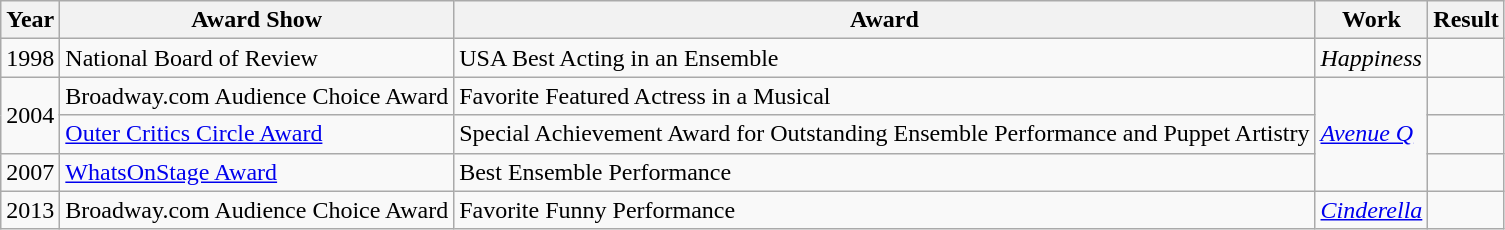<table class="wikitable">
<tr>
<th>Year</th>
<th>Award Show</th>
<th>Award</th>
<th>Work</th>
<th>Result</th>
</tr>
<tr>
<td>1998</td>
<td>National Board of Review</td>
<td>USA Best Acting in an Ensemble</td>
<td><em>Happiness</em></td>
<td></td>
</tr>
<tr>
<td rowspan="2">2004</td>
<td>Broadway.com Audience Choice Award</td>
<td>Favorite Featured Actress in a Musical</td>
<td rowspan="3"><em><a href='#'>Avenue Q</a></em></td>
<td></td>
</tr>
<tr>
<td><a href='#'>Outer Critics Circle Award</a></td>
<td>Special Achievement Award for Outstanding Ensemble Performance and Puppet Artistry</td>
<td></td>
</tr>
<tr>
<td>2007</td>
<td><a href='#'>WhatsOnStage Award</a></td>
<td>Best Ensemble Performance</td>
<td></td>
</tr>
<tr>
<td>2013</td>
<td>Broadway.com Audience Choice Award</td>
<td>Favorite Funny Performance</td>
<td><em><a href='#'>Cinderella</a></em></td>
<td></td>
</tr>
</table>
